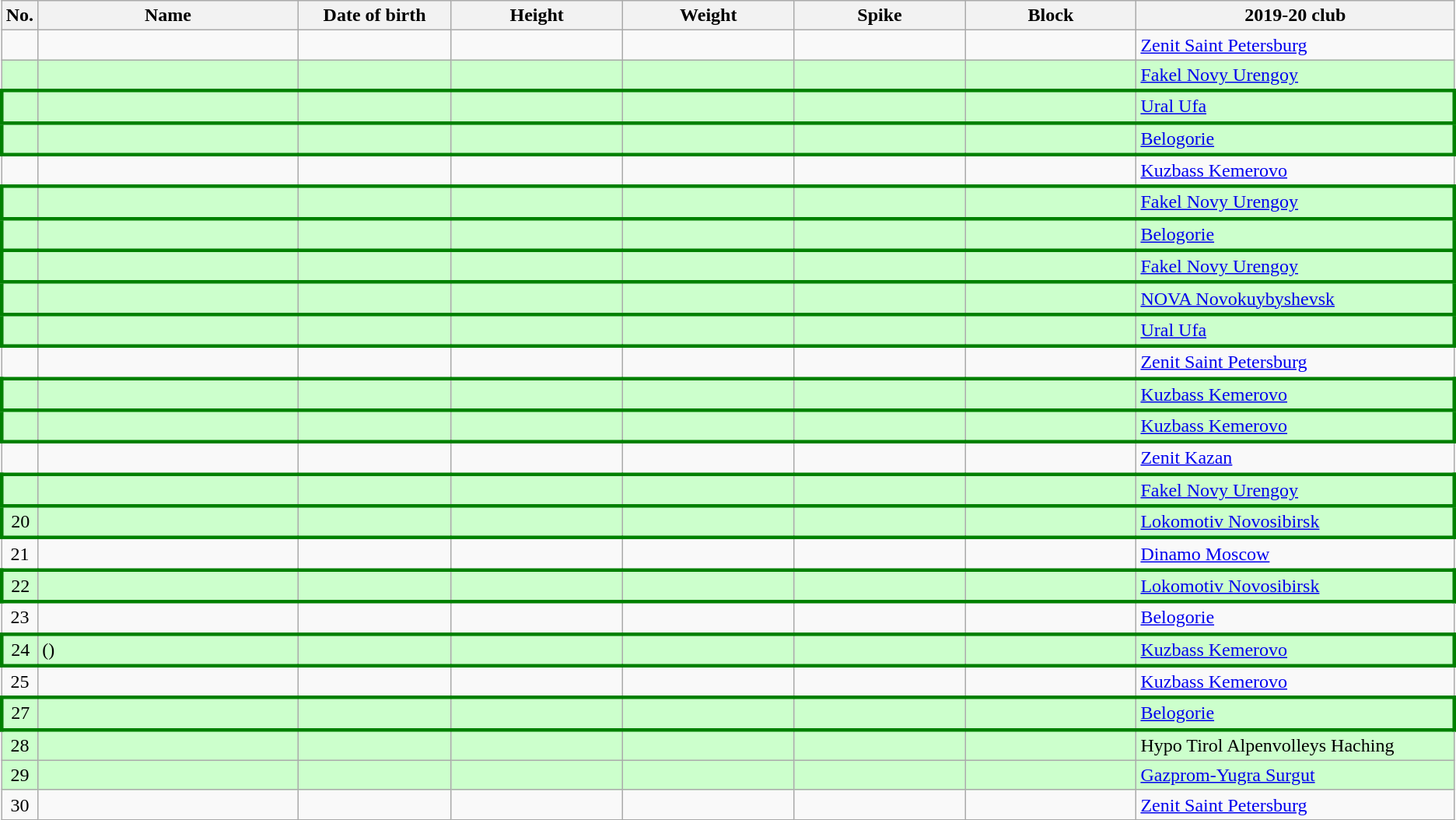<table class="wikitable sortable" style="font-size:100%; text-align:center;">
<tr>
<th>No.</th>
<th style="width:14em">Name</th>
<th style="width:8em">Date of birth</th>
<th style="width:9em">Height</th>
<th style="width:9em">Weight</th>
<th style="width:9em">Spike</th>
<th style="width:9em">Block</th>
<th style="width:17em">2019-20 club</th>
</tr>
<tr>
<td></td>
<td align=left></td>
<td align=right></td>
<td></td>
<td></td>
<td></td>
<td></td>
<td align=left> <a href='#'>Zenit Saint Petersburg</a></td>
</tr>
<tr bgcolor=#ccffcc>
<td></td>
<td align=left></td>
<td align=right></td>
<td></td>
<td></td>
<td></td>
<td></td>
<td align=left> <a href='#'>Fakel Novy Urengoy</a></td>
</tr>
<tr bgcolor=#ccffcc | style="border:3px solid green">
<td></td>
<td align=left></td>
<td align=right></td>
<td></td>
<td></td>
<td></td>
<td></td>
<td align=left> <a href='#'>Ural Ufa</a></td>
</tr>
<tr bgcolor=#ccffcc | style="border:3px solid green">
<td></td>
<td align=left></td>
<td align=right></td>
<td></td>
<td></td>
<td></td>
<td></td>
<td align=left> <a href='#'>Belogorie</a></td>
</tr>
<tr>
<td></td>
<td align=left></td>
<td align=right></td>
<td></td>
<td></td>
<td></td>
<td></td>
<td align=left> <a href='#'>Kuzbass Kemerovo</a></td>
</tr>
<tr bgcolor=#ccffcc | style="border:3px solid green">
<td></td>
<td align=left></td>
<td align=right></td>
<td></td>
<td></td>
<td></td>
<td></td>
<td align=left> <a href='#'>Fakel Novy Urengoy</a></td>
</tr>
<tr bgcolor=#ccffcc | style="border:3px solid green">
<td></td>
<td align=left></td>
<td align=right></td>
<td></td>
<td></td>
<td></td>
<td></td>
<td align=left> <a href='#'>Belogorie</a></td>
</tr>
<tr bgcolor=#ccffcc | style="border:3px solid green">
<td></td>
<td align=left></td>
<td align=right></td>
<td></td>
<td></td>
<td></td>
<td></td>
<td align=left> <a href='#'>Fakel Novy Urengoy</a></td>
</tr>
<tr bgcolor=#ccffcc | style="border:3px solid green">
<td></td>
<td align=left></td>
<td align=right></td>
<td></td>
<td></td>
<td></td>
<td></td>
<td align=left> <a href='#'>NOVA Novokuybyshevsk</a></td>
</tr>
<tr bgcolor=#ccffcc | style="border:3px solid green">
<td></td>
<td align=left></td>
<td align=right></td>
<td></td>
<td></td>
<td></td>
<td></td>
<td align=left> <a href='#'>Ural Ufa</a></td>
</tr>
<tr>
<td></td>
<td align=left></td>
<td align=right></td>
<td></td>
<td></td>
<td></td>
<td></td>
<td align=left> <a href='#'>Zenit Saint Petersburg</a></td>
</tr>
<tr bgcolor=#ccffcc | style="border:3px solid green">
<td></td>
<td align=left></td>
<td align=right></td>
<td></td>
<td></td>
<td></td>
<td></td>
<td align=left> <a href='#'>Kuzbass Kemerovo</a></td>
</tr>
<tr bgcolor=#ccffcc | style="border:3px solid green">
<td></td>
<td align=left></td>
<td align=right></td>
<td></td>
<td></td>
<td></td>
<td></td>
<td align=left> <a href='#'>Kuzbass Kemerovo</a></td>
</tr>
<tr>
<td></td>
<td align=left></td>
<td align=right></td>
<td></td>
<td></td>
<td></td>
<td></td>
<td align=left> <a href='#'>Zenit Kazan</a></td>
</tr>
<tr bgcolor=#ccffcc | style="border:3px solid green">
<td></td>
<td align=left></td>
<td align=right></td>
<td></td>
<td></td>
<td></td>
<td></td>
<td align=left> <a href='#'>Fakel Novy Urengoy</a></td>
</tr>
<tr bgcolor=#ccffcc | style="border:3px solid green">
<td>20</td>
<td align=left></td>
<td align=right></td>
<td></td>
<td></td>
<td></td>
<td></td>
<td align=left> <a href='#'>Lokomotiv Novosibirsk</a></td>
</tr>
<tr>
<td>21</td>
<td align=left></td>
<td align=right></td>
<td></td>
<td></td>
<td></td>
<td></td>
<td align=left> <a href='#'>Dinamo Moscow</a></td>
</tr>
<tr bgcolor=#ccffcc | style="border:3px solid green">
<td>22</td>
<td align=left></td>
<td align=right></td>
<td></td>
<td></td>
<td></td>
<td></td>
<td align=left> <a href='#'>Lokomotiv Novosibirsk</a></td>
</tr>
<tr>
<td>23</td>
<td align=left></td>
<td align=right></td>
<td></td>
<td></td>
<td></td>
<td></td>
<td align=left> <a href='#'>Belogorie</a></td>
</tr>
<tr bgcolor=#ccffcc | style="border:3px solid green">
<td>24</td>
<td align=left> ()</td>
<td align=right></td>
<td></td>
<td></td>
<td></td>
<td></td>
<td align=left> <a href='#'>Kuzbass Kemerovo</a></td>
</tr>
<tr>
<td>25</td>
<td align=left></td>
<td align=right></td>
<td></td>
<td></td>
<td></td>
<td></td>
<td align=left> <a href='#'>Kuzbass Kemerovo</a></td>
</tr>
<tr bgcolor=#ccffcc | style="border:3px solid green">
<td>27</td>
<td align=left></td>
<td align=right></td>
<td></td>
<td></td>
<td></td>
<td></td>
<td align=left> <a href='#'>Belogorie</a></td>
</tr>
<tr bgcolor=#ccffcc>
<td>28</td>
<td align=left></td>
<td align=right></td>
<td></td>
<td></td>
<td></td>
<td></td>
<td align=left> Hypo Tirol Alpenvolleys Haching</td>
</tr>
<tr bgcolor=#ccffcc>
<td>29</td>
<td align=left></td>
<td align=right></td>
<td></td>
<td></td>
<td></td>
<td></td>
<td align=left> <a href='#'>Gazprom-Yugra Surgut</a></td>
</tr>
<tr>
<td>30</td>
<td align=left></td>
<td align=right></td>
<td></td>
<td></td>
<td></td>
<td></td>
<td align=left> <a href='#'>Zenit Saint Petersburg</a></td>
</tr>
</table>
